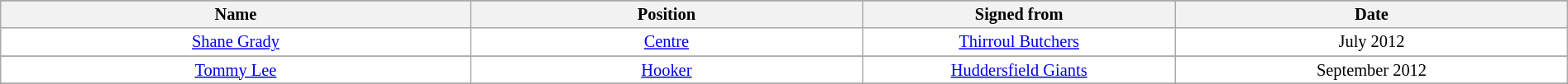<table class="wikitable sortable" width="100%" style="font-size:85%">
<tr bgcolor="#efefef">
</tr>
<tr bgcolor="#efefef">
<th width=30%>Name</th>
<th !width=30%>Position</th>
<th width=20%>Signed from</th>
<th width=25%>Date</th>
</tr>
<tr bgcolor=#FFFFFF>
<td align=center><a href='#'>Shane Grady</a></td>
<td align=center><a href='#'>Centre</a></td>
<td align=center><a href='#'>Thirroul Butchers</a></td>
<td align=center>July 2012</td>
</tr>
<tr>
</tr>
<tr bgcolor=#FFFFFF>
<td align=center><a href='#'>Tommy Lee</a></td>
<td align=center><a href='#'>Hooker</a></td>
<td align=center><a href='#'>Huddersfield Giants</a></td>
<td align=center>September 2012</td>
</tr>
<tr>
</tr>
</table>
